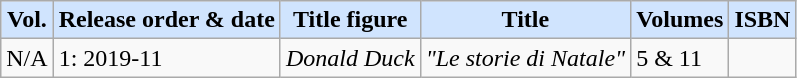<table class="wikitable sortable">
<tr>
<th style="background-color:#D0E4FE" data-sort-type="number">Vol.</th>
<th style="background-color:#D0E4FE" data-sort-type="number">Release order & date</th>
<th style="background-color:#D0E4FE">Title figure</th>
<th style="background-color:#D0E4FE">Title</th>
<th style="background-color:#D0E4FE" data-sort-type="number">Volumes</th>
<th style="background-color:#D0E4FE">ISBN</th>
</tr>
<tr>
<td>N/A</td>
<td>1: 2019-11</td>
<td><em>Donald Duck</em></td>
<td><em>"Le storie di Natale"</em></td>
<td data-sort-value="0511">5 & 11</td>
<td></td>
</tr>
</table>
